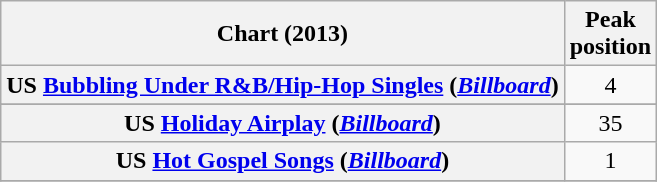<table class="wikitable sortable plainrowheaders" style="text-align:center">
<tr>
<th scope="col">Chart (2013)</th>
<th scope="col">Peak<br>position</th>
</tr>
<tr>
<th scope="row">US <a href='#'>Bubbling Under R&B/Hip-Hop Singles</a> (<a href='#'><em>Billboard</em></a>)</th>
<td>4</td>
</tr>
<tr>
</tr>
<tr>
<th scope="row">US <a href='#'>Holiday Airplay</a> (<a href='#'><em>Billboard</em></a>)</th>
<td>35</td>
</tr>
<tr>
<th scope="row">US <a href='#'>Hot Gospel Songs</a> (<a href='#'><em>Billboard</em></a>)</th>
<td>1</td>
</tr>
<tr>
</tr>
</table>
